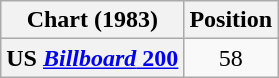<table class="wikitable plainrowheaders" style="text-align:center">
<tr>
<th scope="col">Chart (1983)</th>
<th scope="col">Position</th>
</tr>
<tr>
<th scope="row">US <a href='#'><em>Billboard</em> 200</a></th>
<td>58</td>
</tr>
</table>
